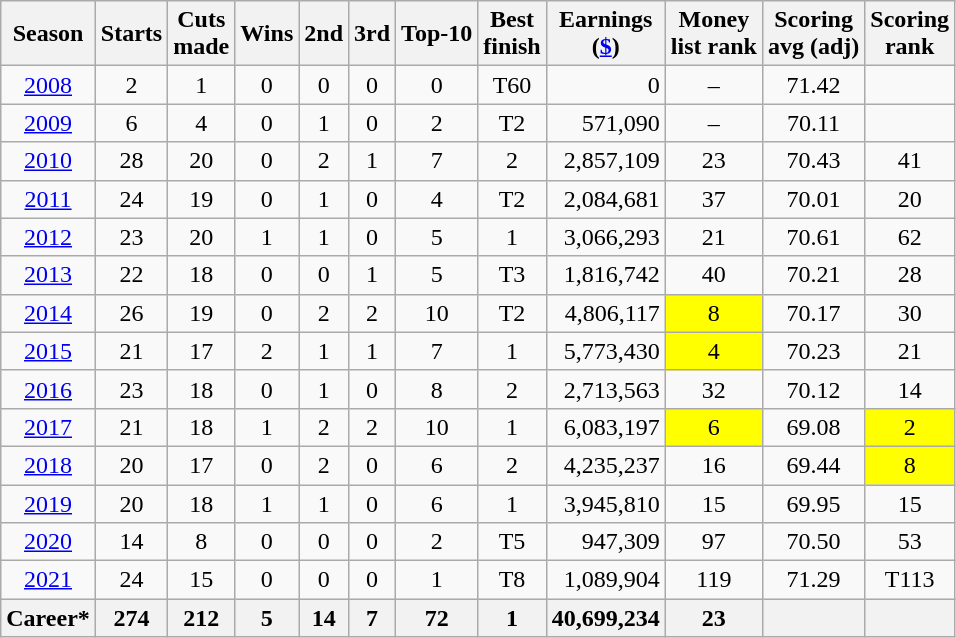<table class=wikitable style=text-align:center>
<tr>
<th>Season</th>
<th>Starts</th>
<th>Cuts <br>made</th>
<th>Wins</th>
<th>2nd</th>
<th>3rd</th>
<th>Top-10</th>
<th>Best<br>finish</th>
<th>Earnings<br>(<a href='#'>$</a>)</th>
<th>Money <br>list rank</th>
<th>Scoring<br> avg (adj)</th>
<th>Scoring<br> rank</th>
</tr>
<tr>
<td><a href='#'>2008</a></td>
<td>2</td>
<td>1</td>
<td>0</td>
<td>0</td>
<td>0</td>
<td>0</td>
<td>T60</td>
<td align=right>0</td>
<td>–</td>
<td>71.42</td>
<td></td>
</tr>
<tr>
<td><a href='#'>2009</a></td>
<td>6</td>
<td>4</td>
<td>0</td>
<td>1</td>
<td>0</td>
<td>2</td>
<td>T2</td>
<td align=right>571,090</td>
<td>–</td>
<td>70.11</td>
<td></td>
</tr>
<tr>
<td><a href='#'>2010</a></td>
<td>28</td>
<td>20</td>
<td>0</td>
<td>2</td>
<td>1</td>
<td>7</td>
<td>2</td>
<td align=right>2,857,109</td>
<td>23</td>
<td>70.43</td>
<td>41</td>
</tr>
<tr>
<td><a href='#'>2011</a></td>
<td>24</td>
<td>19</td>
<td>0</td>
<td>1</td>
<td>0</td>
<td>4</td>
<td>T2</td>
<td align=right>2,084,681</td>
<td>37</td>
<td>70.01</td>
<td>20</td>
</tr>
<tr>
<td><a href='#'>2012</a></td>
<td>23</td>
<td>20</td>
<td>1</td>
<td>1</td>
<td>0</td>
<td>5</td>
<td>1</td>
<td align=right>3,066,293</td>
<td>21</td>
<td>70.61</td>
<td>62</td>
</tr>
<tr>
<td><a href='#'>2013</a></td>
<td>22</td>
<td>18</td>
<td>0</td>
<td>0</td>
<td>1</td>
<td>5</td>
<td>T3</td>
<td align=right>1,816,742</td>
<td>40</td>
<td>70.21</td>
<td>28</td>
</tr>
<tr>
<td><a href='#'>2014</a></td>
<td>26</td>
<td>19</td>
<td>0</td>
<td>2</td>
<td>2</td>
<td>10</td>
<td>T2</td>
<td align=right>4,806,117</td>
<td style=background:yellow>8</td>
<td>70.17</td>
<td>30</td>
</tr>
<tr>
<td><a href='#'>2015</a></td>
<td>21</td>
<td>17</td>
<td>2</td>
<td>1</td>
<td>1</td>
<td>7</td>
<td>1</td>
<td align=right>5,773,430</td>
<td style=background:yellow>4</td>
<td>70.23</td>
<td>21</td>
</tr>
<tr>
<td><a href='#'>2016</a></td>
<td>23</td>
<td>18</td>
<td>0</td>
<td>1</td>
<td>0</td>
<td>8</td>
<td>2</td>
<td align=right>2,713,563</td>
<td>32</td>
<td>70.12</td>
<td>14</td>
</tr>
<tr>
<td><a href='#'>2017</a></td>
<td>21</td>
<td>18</td>
<td>1</td>
<td>2</td>
<td>2</td>
<td>10</td>
<td>1</td>
<td align=right>6,083,197</td>
<td style=background:yellow>6</td>
<td>69.08</td>
<td style="background:yellow;">2</td>
</tr>
<tr>
<td><a href='#'>2018</a></td>
<td>20</td>
<td>17</td>
<td>0</td>
<td>2</td>
<td>0</td>
<td>6</td>
<td>2</td>
<td align=right>4,235,237</td>
<td>16</td>
<td>69.44</td>
<td style=background:yellow>8</td>
</tr>
<tr>
<td><a href='#'>2019</a></td>
<td>20</td>
<td>18</td>
<td>1</td>
<td>1</td>
<td>0</td>
<td>6</td>
<td>1</td>
<td align=right>3,945,810</td>
<td>15</td>
<td>69.95</td>
<td>15</td>
</tr>
<tr>
<td><a href='#'>2020</a></td>
<td>14</td>
<td>8</td>
<td>0</td>
<td>0</td>
<td>0</td>
<td>2</td>
<td>T5</td>
<td align=right>947,309</td>
<td>97</td>
<td>70.50</td>
<td>53</td>
</tr>
<tr>
<td><a href='#'>2021</a></td>
<td>24</td>
<td>15</td>
<td>0</td>
<td>0</td>
<td>0</td>
<td>1</td>
<td>T8</td>
<td align=right>1,089,904</td>
<td>119</td>
<td>71.29</td>
<td>T113</td>
</tr>
<tr>
<th>Career*</th>
<th>274</th>
<th>212</th>
<th>5</th>
<th>14</th>
<th>7</th>
<th>72</th>
<th>1</th>
<th>40,699,234</th>
<th>23</th>
<th></th>
<th></th>
</tr>
</table>
